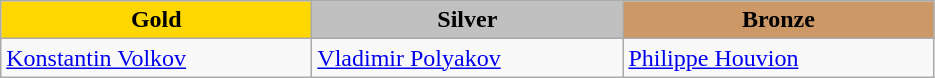<table class="wikitable" style="text-align:left">
<tr align="center">
<td width=200 bgcolor=gold><strong>Gold</strong></td>
<td width=200 bgcolor=silver><strong>Silver</strong></td>
<td width=200 bgcolor=CC9966><strong>Bronze</strong></td>
</tr>
<tr>
<td><a href='#'>Konstantin Volkov</a><br><em></em></td>
<td><a href='#'>Vladimir Polyakov</a><br><em></em></td>
<td><a href='#'>Philippe Houvion</a><br><em></em></td>
</tr>
</table>
